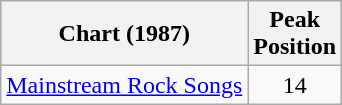<table class="wikitable">
<tr>
<th>Chart (1987)</th>
<th>Peak<br>Position</th>
</tr>
<tr>
<td><a href='#'>Mainstream Rock Songs</a></td>
<td align="center">14</td>
</tr>
</table>
